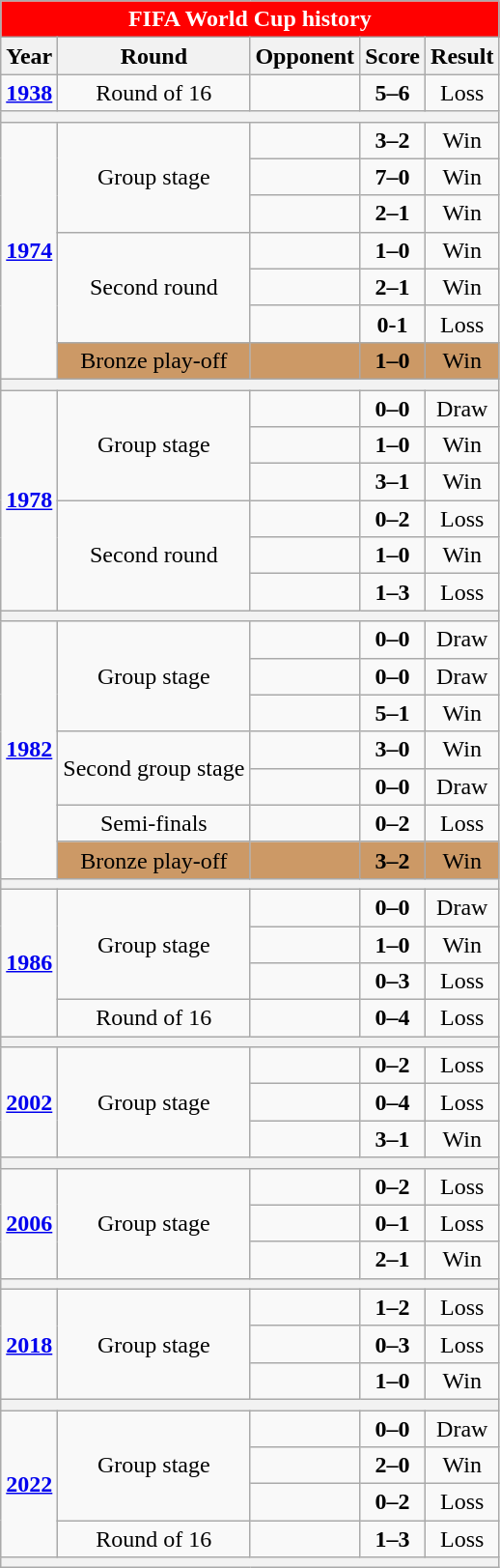<table class="wikitable collapsible collapsed" style="text-align:center">
<tr>
<th colspan="5"style=background:red;color:white>FIFA World Cup history</th>
</tr>
<tr>
<th>Year</th>
<th>Round</th>
<th>Opponent</th>
<th>Score</th>
<th>Result</th>
</tr>
<tr>
<td rowspan="1"><strong> <a href='#'>1938</a></strong></td>
<td rowspan="1">Round of 16</td>
<td style="text-align:left;"></td>
<td><strong>5–6</strong></td>
<td>Loss</td>
</tr>
<tr>
<th colspan="5"></th>
</tr>
<tr>
<td rowspan="7"><strong> <a href='#'>1974</a></strong></td>
<td rowspan="3">Group stage</td>
<td style="text-align:left;"></td>
<td><strong>3–2</strong></td>
<td>Win</td>
</tr>
<tr>
<td style="text-align:left;"></td>
<td><strong>7–0</strong></td>
<td>Win</td>
</tr>
<tr>
<td style="text-align:left;"></td>
<td><strong>2–1</strong></td>
<td>Win</td>
</tr>
<tr>
<td rowspan="3">Second round</td>
<td style="text-align:left;"></td>
<td><strong>1–0</strong></td>
<td>Win</td>
</tr>
<tr>
<td style="text-align:left;"></td>
<td><strong>2–1</strong></td>
<td>Win</td>
</tr>
<tr>
<td style="text-align:left;"></td>
<td><strong>0-1</strong></td>
<td>Loss</td>
</tr>
<tr style="background:#C96;">
<td rowspan="1">Bronze play-off</td>
<td style="text-align:left;"></td>
<td><strong>1–0</strong></td>
<td>Win</td>
</tr>
<tr>
<th colspan="5"></th>
</tr>
<tr>
<td rowspan="6"><strong> <a href='#'>1978</a></strong></td>
<td rowspan="3">Group stage</td>
<td style="text-align:left;"></td>
<td><strong>0–0</strong></td>
<td>Draw</td>
</tr>
<tr>
<td style="text-align:left;"></td>
<td><strong>1–0</strong></td>
<td>Win</td>
</tr>
<tr>
<td style="text-align:left;"></td>
<td><strong>3–1</strong></td>
<td>Win</td>
</tr>
<tr>
<td rowspan="3">Second round</td>
<td style="text-align:left;"></td>
<td><strong>0–2</strong></td>
<td>Loss</td>
</tr>
<tr>
<td style="text-align:left;"></td>
<td><strong>1–0</strong></td>
<td>Win</td>
</tr>
<tr>
<td style="text-align:left;"></td>
<td><strong>1–3</strong></td>
<td>Loss</td>
</tr>
<tr>
<th colspan="5"></th>
</tr>
<tr>
<td rowspan="7"><strong> <a href='#'>1982</a></strong></td>
<td rowspan="3">Group stage</td>
<td style="text-align:left;"></td>
<td><strong>0–0</strong></td>
<td>Draw</td>
</tr>
<tr>
<td style="text-align:left;"></td>
<td><strong>0–0</strong></td>
<td>Draw</td>
</tr>
<tr>
<td style="text-align:left;"></td>
<td><strong>5–1</strong></td>
<td>Win</td>
</tr>
<tr>
<td rowspan="2">Second group stage</td>
<td style="text-align:left;"></td>
<td><strong>3–0</strong></td>
<td>Win</td>
</tr>
<tr>
<td style="text-align:left;"></td>
<td><strong>0–0</strong></td>
<td>Draw</td>
</tr>
<tr>
<td rowspan="1">Semi-finals</td>
<td style="text-align:left;"></td>
<td><strong>0–2</strong></td>
<td>Loss</td>
</tr>
<tr style="background:#C96;">
<td rowspan="1">Bronze play-off</td>
<td style="text-align:left;"></td>
<td><strong>3–2</strong></td>
<td>Win</td>
</tr>
<tr>
<th colspan="5"></th>
</tr>
<tr>
<td rowspan="4"><strong> <a href='#'>1986</a></strong></td>
<td rowspan="3">Group stage</td>
<td style="text-align:left;"></td>
<td><strong>0–0</strong></td>
<td>Draw</td>
</tr>
<tr>
<td style="text-align:left;"></td>
<td><strong>1–0</strong></td>
<td>Win</td>
</tr>
<tr>
<td style="text-align:left;"></td>
<td><strong>0–3</strong></td>
<td>Loss</td>
</tr>
<tr>
<td rowspan="1">Round of 16</td>
<td style="text-align:left;"></td>
<td><strong>0–4</strong></td>
<td>Loss</td>
</tr>
<tr>
<th colspan="5"></th>
</tr>
<tr>
<td rowspan="3"><strong>  <a href='#'>2002</a></strong></td>
<td rowspan="3">Group stage</td>
<td style="text-align:left;"></td>
<td><strong>0–2</strong></td>
<td>Loss</td>
</tr>
<tr>
<td style="text-align:left;"></td>
<td><strong>0–4</strong></td>
<td>Loss</td>
</tr>
<tr>
<td style="text-align:left;"></td>
<td><strong>3–1</strong></td>
<td>Win</td>
</tr>
<tr>
<th colspan="5"></th>
</tr>
<tr>
<td rowspan="3"><strong> <a href='#'>2006</a></strong></td>
<td rowspan="3">Group stage</td>
<td style="text-align:left"></td>
<td><strong>0–2</strong></td>
<td>Loss</td>
</tr>
<tr>
<td style="text-align:left"></td>
<td><strong>0–1</strong></td>
<td>Loss</td>
</tr>
<tr>
<td style="text-align:left"></td>
<td><strong>2–1</strong></td>
<td>Win</td>
</tr>
<tr>
<th colspan="5"></th>
</tr>
<tr>
<td rowspan="3"><strong> <a href='#'>2018</a></strong></td>
<td rowspan="3">Group stage</td>
<td style="text-align:left"></td>
<td><strong>1–2</strong></td>
<td>Loss</td>
</tr>
<tr>
<td style="text-align:left"></td>
<td><strong>0–3</strong></td>
<td>Loss</td>
</tr>
<tr>
<td style="text-align:left"></td>
<td><strong>1–0</strong></td>
<td>Win</td>
</tr>
<tr>
<th colspan="5"></th>
</tr>
<tr>
<td rowspan="4"><strong> <a href='#'>2022</a></strong></td>
<td rowspan="3">Group stage</td>
<td style="text-align:left"></td>
<td><strong>0–0</strong></td>
<td>Draw</td>
</tr>
<tr>
<td style="text-align:left"></td>
<td><strong>2–0</strong></td>
<td>Win</td>
</tr>
<tr>
<td style="text-align:left"></td>
<td><strong>0–2</strong></td>
<td>Loss</td>
</tr>
<tr>
<td rowspan="1">Round of 16</td>
<td style="text-align:left;"></td>
<td><strong>1–3</strong></td>
<td>Loss</td>
</tr>
<tr>
<th colspan="5"></th>
</tr>
</table>
